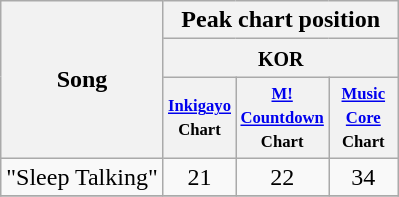<table class="wikitable sortable" style="text-align:center;">
<tr>
<th rowspan="3">Song</th>
<th colspan="9">Peak chart position</th>
</tr>
<tr>
<th colspan="3" width="40"><small>KOR</small></th>
</tr>
<tr style="font-size:smaller;">
<th width="40"><small><a href='#'>Inkigayo</a> Chart</small></th>
<th width="40"><small><a href='#'>M! Countdown</a> Chart</small></th>
<th width="40"><small><a href='#'>Music Core</a> Chart</small></th>
</tr>
<tr>
<td align="left">"Sleep Talking"</td>
<td>21</td>
<td>22</td>
<td>34</td>
</tr>
<tr>
</tr>
</table>
